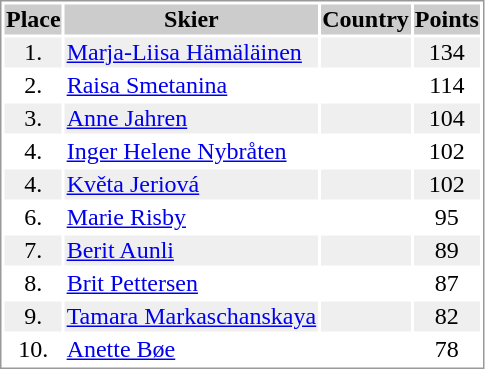<table border="0" style="border: 1px solid #999; background-color:#FFFFFF; text-align:center">
<tr align="center" bgcolor="#CCCCCC">
<th>Place</th>
<th>Skier</th>
<th>Country</th>
<th>Points</th>
</tr>
<tr bgcolor="#EFEFEF">
<td>1.</td>
<td align="left"><a href='#'>Marja-Liisa Hämäläinen</a></td>
<td align="left"></td>
<td>134</td>
</tr>
<tr>
<td>2.</td>
<td align="left"><a href='#'>Raisa Smetanina</a></td>
<td align="left"></td>
<td>114</td>
</tr>
<tr bgcolor="#EFEFEF">
<td>3.</td>
<td align="left"><a href='#'>Anne Jahren</a></td>
<td align="left"></td>
<td>104</td>
</tr>
<tr>
<td>4.</td>
<td align="left"><a href='#'>Inger Helene Nybråten</a></td>
<td align="left"></td>
<td>102</td>
</tr>
<tr bgcolor="#EFEFEF">
<td>4.</td>
<td align="left"><a href='#'>Květa Jeriová</a></td>
<td align="left"></td>
<td>102</td>
</tr>
<tr>
<td>6.</td>
<td align="left"><a href='#'>Marie Risby</a></td>
<td align="left"></td>
<td>95</td>
</tr>
<tr bgcolor="#EFEFEF">
<td>7.</td>
<td align="left"><a href='#'>Berit Aunli</a></td>
<td align="left"></td>
<td>89</td>
</tr>
<tr>
<td>8.</td>
<td align="left"><a href='#'>Brit Pettersen</a></td>
<td align="left"></td>
<td>87</td>
</tr>
<tr bgcolor="#EFEFEF">
<td>9.</td>
<td align="left"><a href='#'>Tamara Markaschanskaya</a></td>
<td align="left"></td>
<td>82</td>
</tr>
<tr>
<td>10.</td>
<td align="left"><a href='#'>Anette Bøe</a></td>
<td align="left"></td>
<td>78</td>
</tr>
</table>
